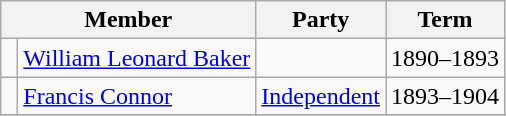<table class="wikitable">
<tr>
<th colspan="2">Member</th>
<th>Party</th>
<th>Term</th>
</tr>
<tr>
<td> </td>
<td><a href='#'>William Leonard Baker</a></td>
<td></td>
<td>1890–1893</td>
</tr>
<tr>
<td> </td>
<td><a href='#'>Francis Connor</a></td>
<td><a href='#'>Independent</a></td>
<td>1893–1904</td>
</tr>
<tr>
</tr>
</table>
